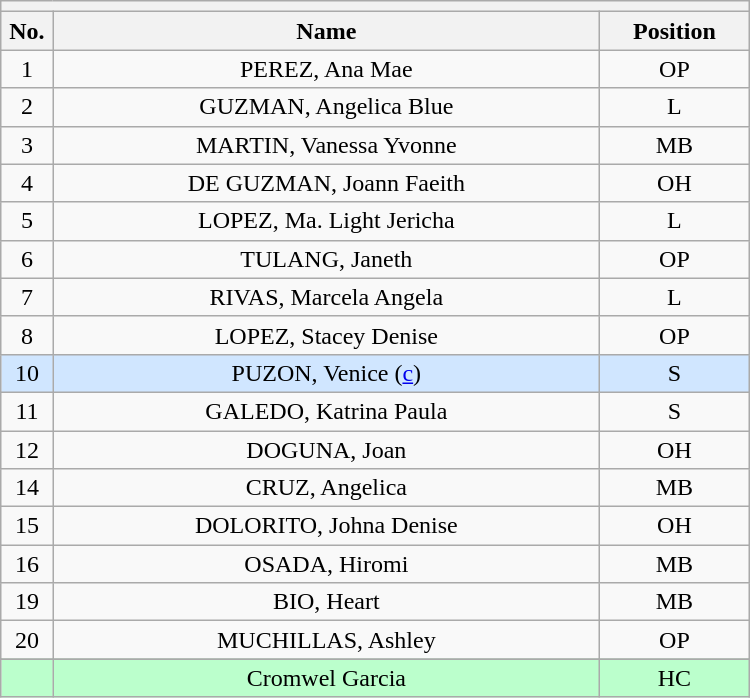<table class="wikitable mw-collapsible mw-collapsed" style="text-align:center; width:500px; border:none">
<tr>
<th style="text-align:left" colspan="3"></th>
</tr>
<tr>
<th style="width:7%">No.</th>
<th>Name</th>
<th style="width:20%">Position</th>
</tr>
<tr>
<td>1</td>
<td>PEREZ, Ana Mae</td>
<td>OP</td>
</tr>
<tr>
<td>2</td>
<td>GUZMAN, Angelica Blue</td>
<td>L</td>
</tr>
<tr>
<td>3</td>
<td>MARTIN, Vanessa Yvonne</td>
<td>MB</td>
</tr>
<tr>
<td>4</td>
<td>DE GUZMAN, Joann Faeith</td>
<td>OH</td>
</tr>
<tr>
<td>5</td>
<td>LOPEZ, Ma. Light Jericha</td>
<td>L</td>
</tr>
<tr>
<td>6</td>
<td>TULANG, Janeth</td>
<td>OP</td>
</tr>
<tr>
<td>7</td>
<td>RIVAS, Marcela Angela</td>
<td>L</td>
</tr>
<tr>
<td>8</td>
<td>LOPEZ, Stacey Denise</td>
<td>OP</td>
</tr>
<tr bgcolor=#D0E6FF>
<td>10</td>
<td>PUZON, Venice  (<a href='#'>c</a>)</td>
<td>S</td>
</tr>
<tr>
<td>11</td>
<td>GALEDO, Katrina Paula</td>
<td>S</td>
</tr>
<tr>
<td>12</td>
<td>DOGUNA, Joan</td>
<td>OH</td>
</tr>
<tr>
<td>14</td>
<td>CRUZ, Angelica</td>
<td>MB</td>
</tr>
<tr>
<td>15</td>
<td>DOLORITO, Johna Denise</td>
<td>OH</td>
</tr>
<tr>
<td>16</td>
<td>OSADA, Hiromi</td>
<td>MB</td>
</tr>
<tr>
<td>19</td>
<td>BIO, Heart</td>
<td>MB</td>
</tr>
<tr>
<td>20</td>
<td>MUCHILLAS, Ashley</td>
<td>OP</td>
</tr>
<tr>
</tr>
<tr bgcolor=#BBFFCC>
<td></td>
<td>Cromwel Garcia</td>
<td>HC</td>
</tr>
</table>
